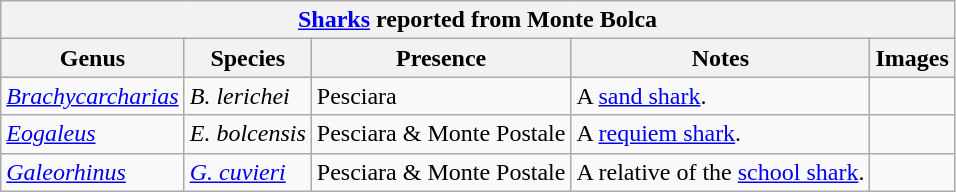<table class="wikitable" align="center">
<tr>
<th colspan="5" align="center"><strong><a href='#'>Sharks</a> reported from Monte Bolca</strong></th>
</tr>
<tr>
<th>Genus</th>
<th>Species</th>
<th>Presence</th>
<th>Notes</th>
<th>Images</th>
</tr>
<tr>
<td><em><a href='#'>Brachycarcharias</a></em></td>
<td><em>B. lerichei</em></td>
<td>Pesciara</td>
<td>A <a href='#'>sand shark</a>.</td>
<td></td>
</tr>
<tr>
<td><em><a href='#'>Eogaleus</a></em></td>
<td><em>E. bolcensis</em></td>
<td>Pesciara & Monte Postale</td>
<td>A <a href='#'>requiem shark</a>.</td>
<td></td>
</tr>
<tr>
<td><em><a href='#'>Galeorhinus</a></em></td>
<td><em><a href='#'>G. cuvieri</a></em></td>
<td>Pesciara & Monte Postale</td>
<td>A relative of the <a href='#'>school shark</a>.</td>
<td></td>
</tr>
</table>
